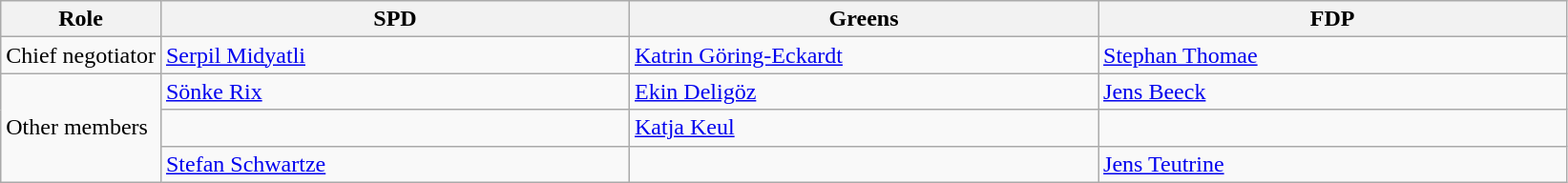<table class="wikitable">
<tr>
<th>Role</th>
<th style="width:20em">SPD</th>
<th style="width:20em">Greens</th>
<th style="width:20em">FDP</th>
</tr>
<tr>
<td>Chief negotiator</td>
<td><a href='#'>Serpil Midyatli</a></td>
<td><a href='#'>Katrin Göring-Eckardt</a></td>
<td><a href='#'>Stephan Thomae</a></td>
</tr>
<tr>
<td rowspan="3">Other members</td>
<td><a href='#'>Sönke Rix</a></td>
<td><a href='#'>Ekin Deligöz</a></td>
<td><a href='#'>Jens Beeck</a></td>
</tr>
<tr>
<td></td>
<td><a href='#'>Katja Keul</a></td>
<td></td>
</tr>
<tr>
<td><a href='#'>Stefan Schwartze</a></td>
<td></td>
<td><a href='#'>Jens Teutrine</a></td>
</tr>
</table>
